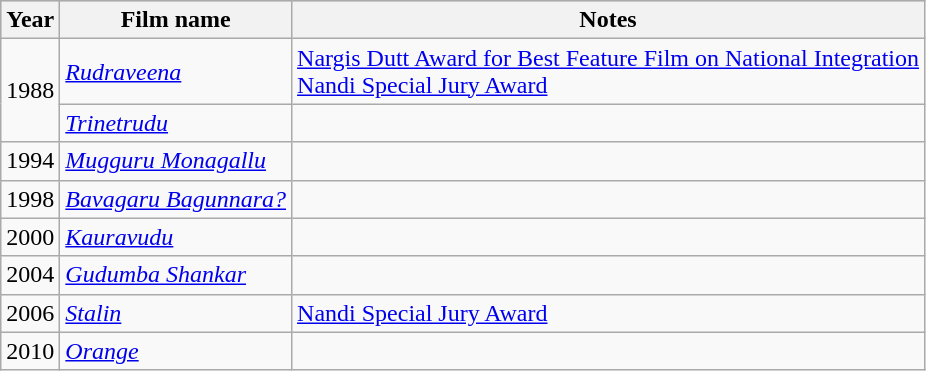<table class="wikitable sortable">
<tr style="background:#ccc">
<th>Year</th>
<th>Film name</th>
<th class=unsortadble>Notes</th>
</tr>
<tr>
<td rowspan="2">1988</td>
<td><em><a href='#'>Rudraveena</a></em></td>
<td><a href='#'>Nargis Dutt Award for Best Feature Film on National Integration</a> <br> <a href='#'>Nandi Special Jury Award</a></td>
</tr>
<tr>
<td><em><a href='#'>Trinetrudu</a></em></td>
<td></td>
</tr>
<tr>
<td>1994</td>
<td><em><a href='#'>Mugguru Monagallu</a></em></td>
<td></td>
</tr>
<tr>
<td>1998</td>
<td><em><a href='#'>Bavagaru Bagunnara?</a></em></td>
<td></td>
</tr>
<tr>
<td>2000</td>
<td><em><a href='#'>Kauravudu</a></em></td>
<td></td>
</tr>
<tr>
<td>2004</td>
<td><em><a href='#'>Gudumba Shankar</a></em></td>
<td></td>
</tr>
<tr>
<td>2006</td>
<td><em><a href='#'>Stalin</a></em></td>
<td><a href='#'>Nandi Special Jury Award</a></td>
</tr>
<tr>
<td>2010</td>
<td><em><a href='#'>Orange</a></em></td>
<td></td>
</tr>
</table>
